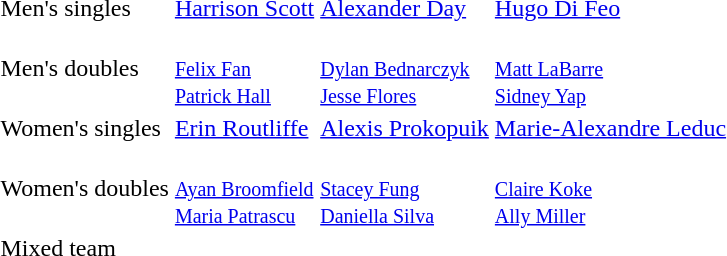<table>
<tr>
<td>Men's singles</td>
<td><a href='#'>Harrison Scott</a><br></td>
<td><a href='#'>Alexander Day</a><br></td>
<td><a href='#'>Hugo Di Feo</a><br></td>
</tr>
<tr>
<td>Men's doubles</td>
<td><br><small><a href='#'>Felix Fan</a><br><a href='#'>Patrick Hall</a></small></td>
<td><br><small><a href='#'>Dylan Bednarczyk</a><br><a href='#'>Jesse Flores</a></small></td>
<td><br><small><a href='#'>Matt LaBarre</a><br><a href='#'>Sidney Yap</a></small></td>
</tr>
<tr>
<td>Women's singles</td>
<td><a href='#'>Erin Routliffe</a><br></td>
<td><a href='#'>Alexis Prokopuik</a><br></td>
<td><a href='#'>Marie-Alexandre Leduc</a><br></td>
</tr>
<tr>
<td>Women's doubles</td>
<td><br><small><a href='#'>Ayan Broomfield</a><br><a href='#'>Maria Patrascu</a></small></td>
<td><br><small><a href='#'>Stacey Fung</a><br><a href='#'>Daniella Silva</a></small></td>
<td><br><small><a href='#'>Claire Koke</a><br><a href='#'>Ally Miller</a></small></td>
</tr>
<tr>
<td>Mixed team</td>
<td></td>
<td></td>
<td></td>
</tr>
</table>
